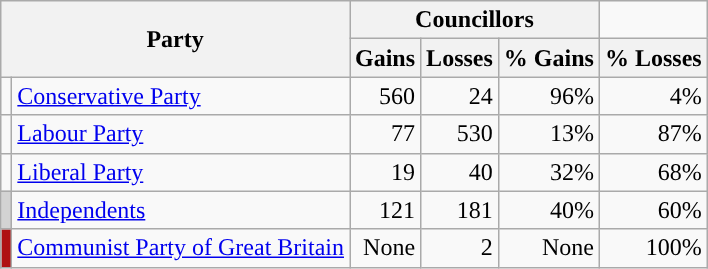<table class="wikitable" border="1">
<tr border="1" cellspacing="0" cellpadding="5">
<th colspan="2" rowspan="2" align="center">Party</th>
<th colspan="3" valign="top">Councillors</th>
</tr>
<tr>
<th valign="top">Gains</th>
<th valign="top">Losses</th>
<th valign="top">% Gains</th>
<th valign="top">% Losses</th>
</tr>
<tr>
<td style="color:inherit;background:"></td>
<td><a href='#'>Conservative Party</a></td>
<td align="right">560</td>
<td align="right">24</td>
<td align="right">96%</td>
<td align="right">4%</td>
</tr>
<tr>
<td style="color:inherit;background:"></td>
<td><a href='#'>Labour Party</a></td>
<td align="right">77</td>
<td align="right">530</td>
<td align="right">13%</td>
<td align="right">87%</td>
</tr>
<tr>
<td style="color:inherit;background:"></td>
<td><a href='#'>Liberal Party</a></td>
<td align="right">19</td>
<td align="right">40</td>
<td align="right">32%</td>
<td align="right">68%</td>
</tr>
<tr>
<td style="color:inherit;background:#d3d3d3"></td>
<td><a href='#'>Independents</a></td>
<td align="right">121</td>
<td align="right">181</td>
<td align="right">40%</td>
<td align="right">60%</td>
</tr>
<tr>
<td style="color:inherit;background:#af1213"></td>
<td><a href='#'>Communist Party of Great Britain</a></td>
<td align="right">None</td>
<td align="right">2</td>
<td align="right">None</td>
<td align="right">100%</td>
</tr>
</table>
